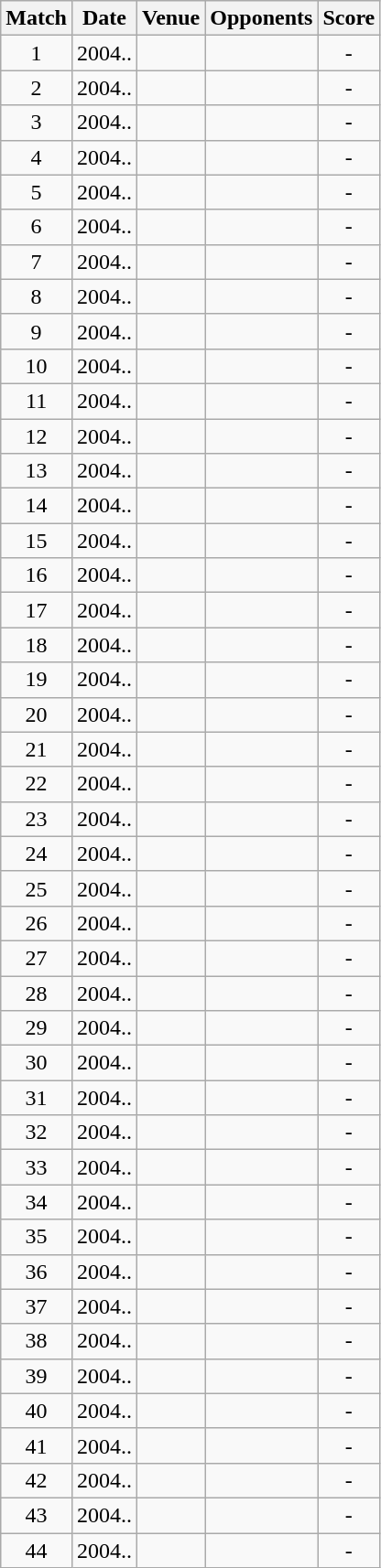<table class="wikitable" style="text-align:center;">
<tr>
<th>Match</th>
<th>Date</th>
<th>Venue</th>
<th>Opponents</th>
<th>Score</th>
</tr>
<tr>
<td>1</td>
<td>2004..</td>
<td><a href='#'></a></td>
<td><a href='#'></a></td>
<td>-</td>
</tr>
<tr>
<td>2</td>
<td>2004..</td>
<td><a href='#'></a></td>
<td><a href='#'></a></td>
<td>-</td>
</tr>
<tr>
<td>3</td>
<td>2004..</td>
<td><a href='#'></a></td>
<td><a href='#'></a></td>
<td>-</td>
</tr>
<tr>
<td>4</td>
<td>2004..</td>
<td><a href='#'></a></td>
<td><a href='#'></a></td>
<td>-</td>
</tr>
<tr>
<td>5</td>
<td>2004..</td>
<td><a href='#'></a></td>
<td><a href='#'></a></td>
<td>-</td>
</tr>
<tr>
<td>6</td>
<td>2004..</td>
<td><a href='#'></a></td>
<td><a href='#'></a></td>
<td>-</td>
</tr>
<tr>
<td>7</td>
<td>2004..</td>
<td><a href='#'></a></td>
<td><a href='#'></a></td>
<td>-</td>
</tr>
<tr>
<td>8</td>
<td>2004..</td>
<td><a href='#'></a></td>
<td><a href='#'></a></td>
<td>-</td>
</tr>
<tr>
<td>9</td>
<td>2004..</td>
<td><a href='#'></a></td>
<td><a href='#'></a></td>
<td>-</td>
</tr>
<tr>
<td>10</td>
<td>2004..</td>
<td><a href='#'></a></td>
<td><a href='#'></a></td>
<td>-</td>
</tr>
<tr>
<td>11</td>
<td>2004..</td>
<td><a href='#'></a></td>
<td><a href='#'></a></td>
<td>-</td>
</tr>
<tr>
<td>12</td>
<td>2004..</td>
<td><a href='#'></a></td>
<td><a href='#'></a></td>
<td>-</td>
</tr>
<tr>
<td>13</td>
<td>2004..</td>
<td><a href='#'></a></td>
<td><a href='#'></a></td>
<td>-</td>
</tr>
<tr>
<td>14</td>
<td>2004..</td>
<td><a href='#'></a></td>
<td><a href='#'></a></td>
<td>-</td>
</tr>
<tr>
<td>15</td>
<td>2004..</td>
<td><a href='#'></a></td>
<td><a href='#'></a></td>
<td>-</td>
</tr>
<tr>
<td>16</td>
<td>2004..</td>
<td><a href='#'></a></td>
<td><a href='#'></a></td>
<td>-</td>
</tr>
<tr>
<td>17</td>
<td>2004..</td>
<td><a href='#'></a></td>
<td><a href='#'></a></td>
<td>-</td>
</tr>
<tr>
<td>18</td>
<td>2004..</td>
<td><a href='#'></a></td>
<td><a href='#'></a></td>
<td>-</td>
</tr>
<tr>
<td>19</td>
<td>2004..</td>
<td><a href='#'></a></td>
<td><a href='#'></a></td>
<td>-</td>
</tr>
<tr>
<td>20</td>
<td>2004..</td>
<td><a href='#'></a></td>
<td><a href='#'></a></td>
<td>-</td>
</tr>
<tr>
<td>21</td>
<td>2004..</td>
<td><a href='#'></a></td>
<td><a href='#'></a></td>
<td>-</td>
</tr>
<tr>
<td>22</td>
<td>2004..</td>
<td><a href='#'></a></td>
<td><a href='#'></a></td>
<td>-</td>
</tr>
<tr>
<td>23</td>
<td>2004..</td>
<td><a href='#'></a></td>
<td><a href='#'></a></td>
<td>-</td>
</tr>
<tr>
<td>24</td>
<td>2004..</td>
<td><a href='#'></a></td>
<td><a href='#'></a></td>
<td>-</td>
</tr>
<tr>
<td>25</td>
<td>2004..</td>
<td><a href='#'></a></td>
<td><a href='#'></a></td>
<td>-</td>
</tr>
<tr>
<td>26</td>
<td>2004..</td>
<td><a href='#'></a></td>
<td><a href='#'></a></td>
<td>-</td>
</tr>
<tr>
<td>27</td>
<td>2004..</td>
<td><a href='#'></a></td>
<td><a href='#'></a></td>
<td>-</td>
</tr>
<tr>
<td>28</td>
<td>2004..</td>
<td><a href='#'></a></td>
<td><a href='#'></a></td>
<td>-</td>
</tr>
<tr>
<td>29</td>
<td>2004..</td>
<td><a href='#'></a></td>
<td><a href='#'></a></td>
<td>-</td>
</tr>
<tr>
<td>30</td>
<td>2004..</td>
<td><a href='#'></a></td>
<td><a href='#'></a></td>
<td>-</td>
</tr>
<tr>
<td>31</td>
<td>2004..</td>
<td><a href='#'></a></td>
<td><a href='#'></a></td>
<td>-</td>
</tr>
<tr>
<td>32</td>
<td>2004..</td>
<td><a href='#'></a></td>
<td><a href='#'></a></td>
<td>-</td>
</tr>
<tr>
<td>33</td>
<td>2004..</td>
<td><a href='#'></a></td>
<td><a href='#'></a></td>
<td>-</td>
</tr>
<tr>
<td>34</td>
<td>2004..</td>
<td><a href='#'></a></td>
<td><a href='#'></a></td>
<td>-</td>
</tr>
<tr>
<td>35</td>
<td>2004..</td>
<td><a href='#'></a></td>
<td><a href='#'></a></td>
<td>-</td>
</tr>
<tr>
<td>36</td>
<td>2004..</td>
<td><a href='#'></a></td>
<td><a href='#'></a></td>
<td>-</td>
</tr>
<tr>
<td>37</td>
<td>2004..</td>
<td><a href='#'></a></td>
<td><a href='#'></a></td>
<td>-</td>
</tr>
<tr>
<td>38</td>
<td>2004..</td>
<td><a href='#'></a></td>
<td><a href='#'></a></td>
<td>-</td>
</tr>
<tr>
<td>39</td>
<td>2004..</td>
<td><a href='#'></a></td>
<td><a href='#'></a></td>
<td>-</td>
</tr>
<tr>
<td>40</td>
<td>2004..</td>
<td><a href='#'></a></td>
<td><a href='#'></a></td>
<td>-</td>
</tr>
<tr>
<td>41</td>
<td>2004..</td>
<td><a href='#'></a></td>
<td><a href='#'></a></td>
<td>-</td>
</tr>
<tr>
<td>42</td>
<td>2004..</td>
<td><a href='#'></a></td>
<td><a href='#'></a></td>
<td>-</td>
</tr>
<tr>
<td>43</td>
<td>2004..</td>
<td><a href='#'></a></td>
<td><a href='#'></a></td>
<td>-</td>
</tr>
<tr>
<td>44</td>
<td>2004..</td>
<td><a href='#'></a></td>
<td><a href='#'></a></td>
<td>-</td>
</tr>
</table>
